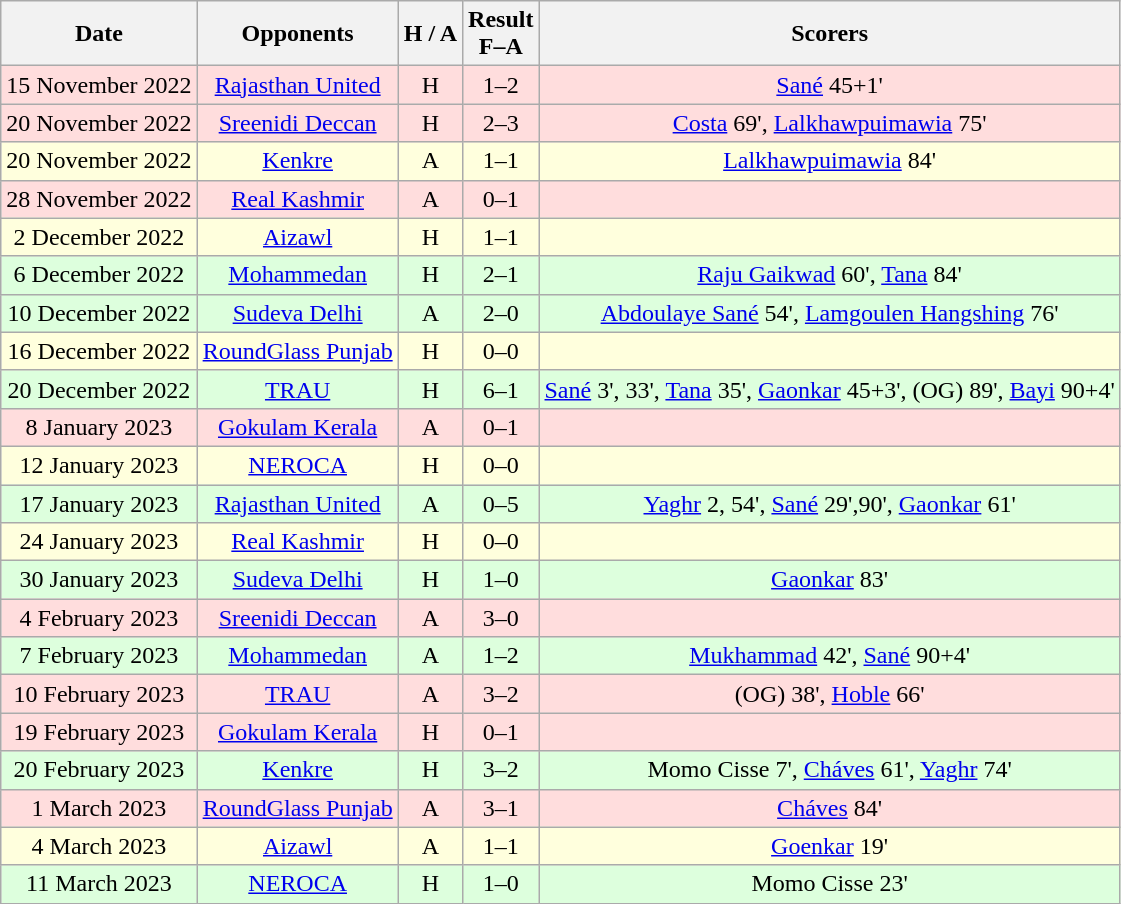<table class="wikitable" style="text-align:center">
<tr>
<th>Date</th>
<th>Opponents</th>
<th>H / A</th>
<th>Result<br>F–A</th>
<th>Scorers</th>
</tr>
<tr style="background:#ffdddd">
<td>15 November 2022</td>
<td><a href='#'>Rajasthan United</a></td>
<td>H</td>
<td>1–2</td>
<td><a href='#'>Sané</a> 45+1'</td>
</tr>
<tr style="background:#ffdddd">
<td>20 November 2022</td>
<td><a href='#'>Sreenidi Deccan</a></td>
<td>H</td>
<td>2–3</td>
<td><a href='#'>Costa</a> 69', <a href='#'>Lalkhawpuimawia</a> 75'</td>
</tr>
<tr style="background:#ffffdd">
<td>20 November 2022</td>
<td><a href='#'>Kenkre</a></td>
<td>A</td>
<td>1–1</td>
<td><a href='#'>Lalkhawpuimawia</a> 84'</td>
</tr>
<tr style="background:#ffdddd">
<td>28 November 2022</td>
<td><a href='#'>Real Kashmir</a></td>
<td>A</td>
<td>0–1</td>
<td></td>
</tr>
<tr style="background:#ffffdd">
<td>2 December 2022</td>
<td><a href='#'>Aizawl</a></td>
<td>H</td>
<td>1–1</td>
<td></td>
</tr>
<tr style="background:#ddffdd">
<td>6 December 2022</td>
<td><a href='#'>Mohammedan</a></td>
<td>H</td>
<td>2–1</td>
<td><a href='#'>Raju Gaikwad</a> 60', <a href='#'>Tana</a> 84'</td>
</tr>
<tr style="background:#ddffdd">
<td>10 December 2022</td>
<td><a href='#'>Sudeva Delhi</a></td>
<td>A</td>
<td>2–0</td>
<td><a href='#'>Abdoulaye Sané</a> 54', <a href='#'>Lamgoulen Hangshing</a> 76'</td>
</tr>
<tr style="background:#ffffdd">
<td>16 December 2022</td>
<td><a href='#'>RoundGlass Punjab</a></td>
<td>H</td>
<td>0–0</td>
<td></td>
</tr>
<tr style="background:#ddffdd">
<td>20 December 2022</td>
<td><a href='#'>TRAU</a></td>
<td>H</td>
<td>6–1</td>
<td><a href='#'>Sané</a> 3', 33', <a href='#'>Tana</a> 35', <a href='#'>Gaonkar</a> 45+3', (OG) 89', <a href='#'>Bayi</a> 90+4'</td>
</tr>
<tr style="background:#ffdddd">
<td>8 January 2023</td>
<td><a href='#'>Gokulam Kerala</a></td>
<td>A</td>
<td>0–1</td>
<td></td>
</tr>
<tr style="background:#ffffdd">
<td>12 January 2023</td>
<td><a href='#'>NEROCA</a></td>
<td>H</td>
<td>0–0</td>
<td></td>
</tr>
<tr style="background:#ddffdd">
<td>17 January 2023</td>
<td><a href='#'>Rajasthan United</a></td>
<td>A</td>
<td>0–5</td>
<td><a href='#'>Yaghr</a> 2, 54', <a href='#'>Sané</a> 29',90', <a href='#'>Gaonkar</a> 61'</td>
</tr>
<tr style="background:#ffffdd">
<td>24 January 2023</td>
<td><a href='#'>Real Kashmir</a></td>
<td>H</td>
<td>0–0</td>
<td></td>
</tr>
<tr style="background:#ddffdd">
<td>30 January 2023</td>
<td><a href='#'>Sudeva Delhi</a></td>
<td>H</td>
<td>1–0</td>
<td><a href='#'>Gaonkar</a> 83'</td>
</tr>
<tr style="background:#ffdddd">
<td>4 February 2023</td>
<td><a href='#'>Sreenidi Deccan</a></td>
<td>A</td>
<td>3–0</td>
<td></td>
</tr>
<tr style="background:#ddffdd">
<td>7 February 2023</td>
<td><a href='#'>Mohammedan</a></td>
<td>A</td>
<td>1–2</td>
<td><a href='#'>Mukhammad</a> 42', <a href='#'>Sané</a> 90+4'</td>
</tr>
<tr style="background:#ffdddd">
<td>10 February 2023</td>
<td><a href='#'>TRAU</a></td>
<td>A</td>
<td>3–2</td>
<td>(OG) 38', <a href='#'>Hoble</a> 66'</td>
</tr>
<tr style="background:#ffdddd">
<td>19 February 2023</td>
<td><a href='#'>Gokulam Kerala</a></td>
<td>H</td>
<td>0–1</td>
<td></td>
</tr>
<tr style="background:#ddffdd">
<td>20 February 2023</td>
<td><a href='#'>Kenkre</a></td>
<td>H</td>
<td>3–2</td>
<td>Momo Cisse 7', <a href='#'>Cháves</a> 61', <a href='#'>Yaghr</a> 74'</td>
</tr>
<tr style="background:#ffdddd">
<td>1 March 2023</td>
<td><a href='#'>RoundGlass Punjab</a></td>
<td>A</td>
<td>3–1</td>
<td><a href='#'>Cháves</a> 84'</td>
</tr>
<tr style="background:#ffffdd">
<td>4 March 2023</td>
<td><a href='#'>Aizawl</a></td>
<td>A</td>
<td>1–1</td>
<td><a href='#'>Goenkar</a> 19'</td>
</tr>
<tr style="background:#ddffdd">
<td>11 March 2023</td>
<td><a href='#'>NEROCA</a></td>
<td>H</td>
<td>1–0</td>
<td>Momo Cisse 23'</td>
</tr>
</table>
